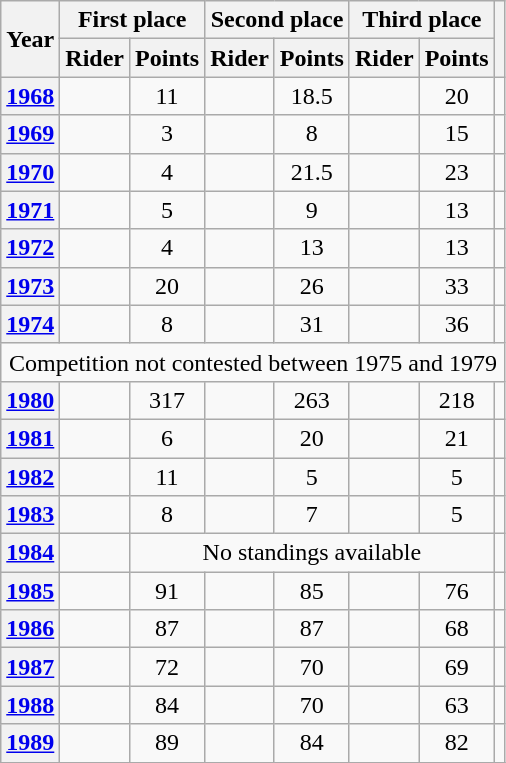<table class="wikitable">
<tr>
<th scope="col" rowspan="2">Year</th>
<th scope="col" colspan="2">First place</th>
<th scope="col" colspan="2">Second place</th>
<th scope="col" colspan="2">Third place</th>
<th scope="col" rowspan="2"></th>
</tr>
<tr>
<th scope="col">Rider</th>
<th scope="col">Points</th>
<th scope="col">Rider</th>
<th scope="col">Points</th>
<th scope="col">Rider</th>
<th scope="col">Points</th>
</tr>
<tr>
<th scope="row"><a href='#'>1968</a></th>
<td></td>
<td style="text-align:center;">11</td>
<td></td>
<td style="text-align:center;">18.5</td>
<td></td>
<td style="text-align:center;">20</td>
<td style="text-align:center;"></td>
</tr>
<tr>
<th scope="row"><a href='#'>1969</a></th>
<td></td>
<td style="text-align:center;">3</td>
<td></td>
<td style="text-align:center;">8</td>
<td></td>
<td style="text-align:center;">15</td>
<td style="text-align:center;"></td>
</tr>
<tr>
<th scope="row"><a href='#'>1970</a></th>
<td></td>
<td style="text-align:center;">4</td>
<td></td>
<td style="text-align:center;">21.5</td>
<td></td>
<td style="text-align:center;">23</td>
<td style="text-align:center;"></td>
</tr>
<tr>
<th scope="row"><a href='#'>1971</a></th>
<td></td>
<td style="text-align:center;">5</td>
<td></td>
<td style="text-align:center;">9</td>
<td></td>
<td style="text-align:center;">13</td>
<td style="text-align:center;"></td>
</tr>
<tr>
<th scope="row"><a href='#'>1972</a></th>
<td></td>
<td style="text-align:center;">4</td>
<td></td>
<td style="text-align:center;">13</td>
<td></td>
<td style="text-align:center;">13</td>
<td style="text-align:center;"></td>
</tr>
<tr>
<th scope="row"><a href='#'>1973</a></th>
<td></td>
<td style="text-align:center;">20</td>
<td></td>
<td style="text-align:center;">26</td>
<td></td>
<td style="text-align:center;">33</td>
<td style="text-align:center;"></td>
</tr>
<tr>
<th scope="row"><a href='#'>1974</a></th>
<td></td>
<td style="text-align:center;">8</td>
<td></td>
<td style="text-align:center;">31</td>
<td></td>
<td style="text-align:center;">36</td>
<td style="text-align:center;"></td>
</tr>
<tr>
<td colspan="8" style="text-align:center;">Competition not contested between 1975 and 1979</td>
</tr>
<tr>
<th scope="row"><a href='#'>1980</a></th>
<td></td>
<td style="text-align:center;">317</td>
<td></td>
<td style="text-align:center;">263</td>
<td></td>
<td style="text-align:center;">218</td>
<td style="text-align:center;"></td>
</tr>
<tr>
<th scope="row"><a href='#'>1981</a></th>
<td></td>
<td style="text-align:center;">6</td>
<td></td>
<td style="text-align:center;">20</td>
<td></td>
<td style="text-align:center;">21</td>
<td style="text-align:center;"></td>
</tr>
<tr>
<th scope="row"><a href='#'>1982</a></th>
<td></td>
<td style="text-align:center;">11</td>
<td></td>
<td style="text-align:center;">5</td>
<td></td>
<td style="text-align:center;">5</td>
<td style="text-align:center;"></td>
</tr>
<tr>
<th scope="row"><a href='#'>1983</a></th>
<td></td>
<td style="text-align:center;">8</td>
<td></td>
<td style="text-align:center;">7</td>
<td></td>
<td style="text-align:center;">5</td>
<td style="text-align:center;"></td>
</tr>
<tr>
<th scope="row"><a href='#'>1984</a></th>
<td></td>
<td colspan="5" style="text-align:center;">No standings available</td>
<td style="text-align:center;"></td>
</tr>
<tr>
<th scope="row"><a href='#'>1985</a></th>
<td></td>
<td style="text-align:center;">91</td>
<td></td>
<td style="text-align:center;">85</td>
<td></td>
<td style="text-align:center;">76</td>
<td style="text-align:center;"></td>
</tr>
<tr>
<th scope="row"><a href='#'>1986</a></th>
<td></td>
<td style="text-align:center;">87</td>
<td></td>
<td style="text-align:center;">87</td>
<td></td>
<td style="text-align:center;">68</td>
<td style="text-align:center;"></td>
</tr>
<tr>
<th scope="row"><a href='#'>1987</a></th>
<td></td>
<td style="text-align:center;">72</td>
<td></td>
<td style="text-align:center;">70</td>
<td></td>
<td style="text-align:center;">69</td>
<td style="text-align:center;"></td>
</tr>
<tr>
<th scope="row"><a href='#'>1988</a></th>
<td></td>
<td style="text-align:center;">84</td>
<td></td>
<td style="text-align:center;">70</td>
<td></td>
<td style="text-align:center;">63</td>
<td style="text-align:center;"></td>
</tr>
<tr>
<th scope="row"><a href='#'>1989</a></th>
<td></td>
<td style="text-align:center;">89</td>
<td></td>
<td style="text-align:center;">84</td>
<td></td>
<td style="text-align:center;">82</td>
<td style="text-align:center;"></td>
</tr>
<tr>
</tr>
</table>
